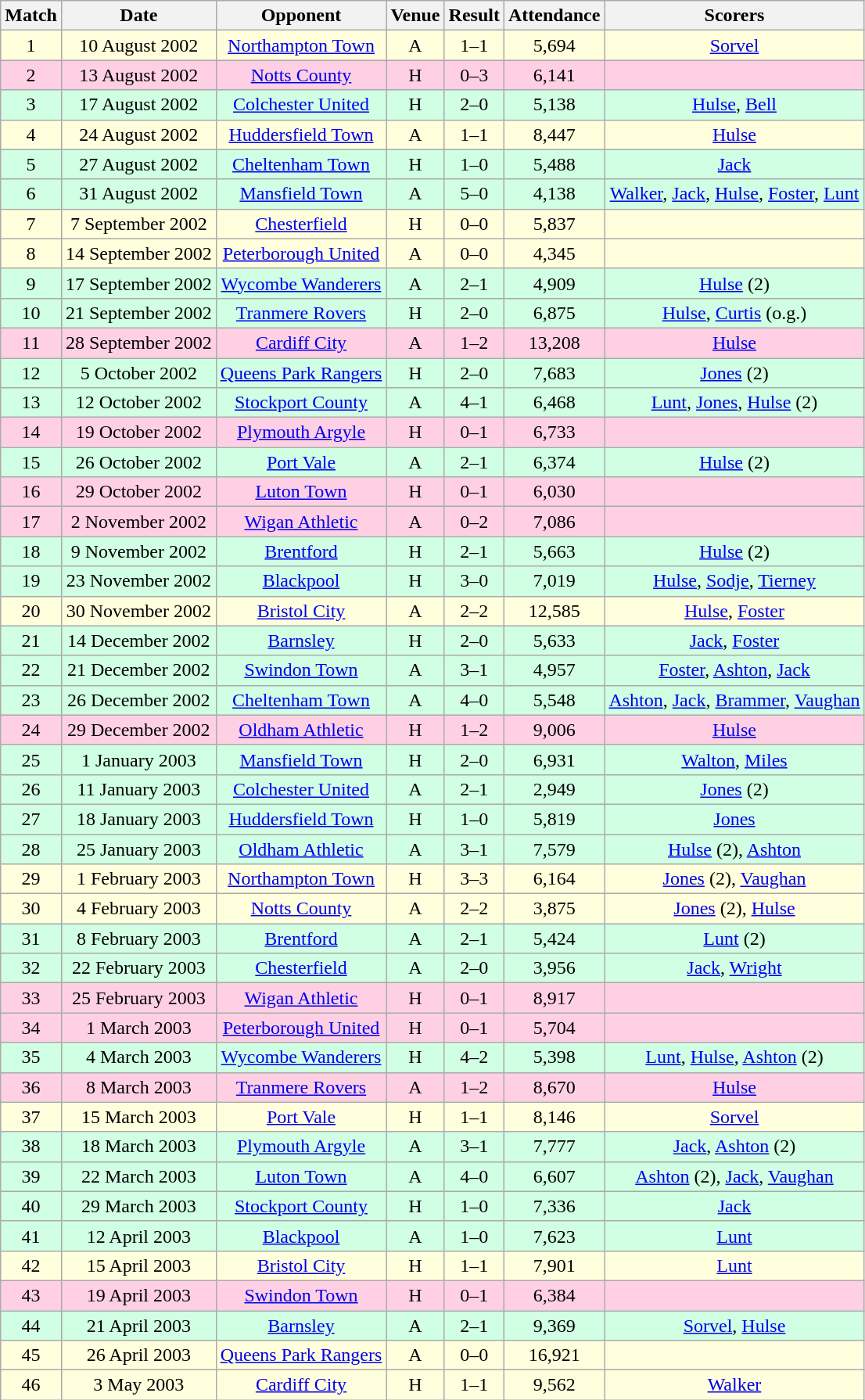<table class="wikitable" style="font-size:100%; text-align:center">
<tr>
<th>Match</th>
<th>Date</th>
<th>Opponent</th>
<th>Venue</th>
<th>Result</th>
<th>Attendance</th>
<th>Scorers</th>
</tr>
<tr style="background: #ffffdd;">
<td>1</td>
<td>10 August 2002</td>
<td><a href='#'>Northampton Town</a></td>
<td>A</td>
<td>1–1</td>
<td>5,694</td>
<td><a href='#'>Sorvel</a></td>
</tr>
<tr style="background: #ffd0e3;">
<td>2</td>
<td>13 August 2002</td>
<td><a href='#'>Notts County</a></td>
<td>H</td>
<td>0–3</td>
<td>6,141</td>
<td></td>
</tr>
<tr style="background: #d0ffe3;">
<td>3</td>
<td>17 August 2002</td>
<td><a href='#'>Colchester United</a></td>
<td>H</td>
<td>2–0</td>
<td>5,138</td>
<td><a href='#'>Hulse</a>, <a href='#'>Bell</a></td>
</tr>
<tr style="background: #ffffdd;">
<td>4</td>
<td>24 August 2002</td>
<td><a href='#'>Huddersfield Town</a></td>
<td>A</td>
<td>1–1</td>
<td>8,447</td>
<td><a href='#'>Hulse</a></td>
</tr>
<tr style="background: #d0ffe3;">
<td>5</td>
<td>27 August 2002</td>
<td><a href='#'>Cheltenham Town</a></td>
<td>H</td>
<td>1–0</td>
<td>5,488</td>
<td><a href='#'>Jack</a></td>
</tr>
<tr style="background: #d0ffe3;">
<td>6</td>
<td>31 August 2002</td>
<td><a href='#'>Mansfield Town</a></td>
<td>A</td>
<td>5–0</td>
<td>4,138</td>
<td><a href='#'>Walker</a>, <a href='#'>Jack</a>, <a href='#'>Hulse</a>, <a href='#'>Foster</a>, <a href='#'>Lunt</a></td>
</tr>
<tr style="background: #ffffdd;">
<td>7</td>
<td>7 September 2002</td>
<td><a href='#'>Chesterfield</a></td>
<td>H</td>
<td>0–0</td>
<td>5,837</td>
<td></td>
</tr>
<tr style="background: #ffffdd;">
<td>8</td>
<td>14 September 2002</td>
<td><a href='#'>Peterborough United</a></td>
<td>A</td>
<td>0–0</td>
<td>4,345</td>
<td></td>
</tr>
<tr style="background: #d0ffe3;">
<td>9</td>
<td>17 September 2002</td>
<td><a href='#'>Wycombe Wanderers</a></td>
<td>A</td>
<td>2–1</td>
<td>4,909</td>
<td><a href='#'>Hulse</a> (2)</td>
</tr>
<tr style="background: #d0ffe3;">
<td>10</td>
<td>21 September 2002</td>
<td><a href='#'>Tranmere Rovers</a></td>
<td>H</td>
<td>2–0</td>
<td>6,875</td>
<td><a href='#'>Hulse</a>, <a href='#'>Curtis</a> (o.g.)</td>
</tr>
<tr style="background: #ffd0e3;">
<td>11</td>
<td>28 September 2002</td>
<td><a href='#'>Cardiff City</a></td>
<td>A</td>
<td>1–2</td>
<td>13,208</td>
<td><a href='#'>Hulse</a></td>
</tr>
<tr style="background: #d0ffe3;">
<td>12</td>
<td>5 October 2002</td>
<td><a href='#'>Queens Park Rangers</a></td>
<td>H</td>
<td>2–0</td>
<td>7,683</td>
<td><a href='#'>Jones</a> (2)</td>
</tr>
<tr style="background: #d0ffe3;">
<td>13</td>
<td>12 October 2002</td>
<td><a href='#'>Stockport County</a></td>
<td>A</td>
<td>4–1</td>
<td>6,468</td>
<td><a href='#'>Lunt</a>, <a href='#'>Jones</a>, <a href='#'>Hulse</a> (2)</td>
</tr>
<tr style="background: #ffd0e3;">
<td>14</td>
<td>19 October 2002</td>
<td><a href='#'>Plymouth Argyle</a></td>
<td>H</td>
<td>0–1</td>
<td>6,733</td>
<td></td>
</tr>
<tr style="background: #d0ffe3;">
<td>15</td>
<td>26 October 2002</td>
<td><a href='#'>Port Vale</a></td>
<td>A</td>
<td>2–1</td>
<td>6,374</td>
<td><a href='#'>Hulse</a> (2)</td>
</tr>
<tr style="background: #ffd0e3;">
<td>16</td>
<td>29 October 2002</td>
<td><a href='#'>Luton Town</a></td>
<td>H</td>
<td>0–1</td>
<td>6,030</td>
<td></td>
</tr>
<tr style="background: #ffd0e3;">
<td>17</td>
<td>2 November 2002</td>
<td><a href='#'>Wigan Athletic</a></td>
<td>A</td>
<td>0–2</td>
<td>7,086</td>
<td></td>
</tr>
<tr style="background: #d0ffe3;">
<td>18</td>
<td>9 November 2002</td>
<td><a href='#'>Brentford</a></td>
<td>H</td>
<td>2–1</td>
<td>5,663</td>
<td><a href='#'>Hulse</a> (2)</td>
</tr>
<tr style="background: #d0ffe3;">
<td>19</td>
<td>23 November 2002</td>
<td><a href='#'>Blackpool</a></td>
<td>H</td>
<td>3–0</td>
<td>7,019</td>
<td><a href='#'>Hulse</a>, <a href='#'>Sodje</a>, <a href='#'>Tierney</a></td>
</tr>
<tr style="background: #ffffdd;">
<td>20</td>
<td>30 November 2002</td>
<td><a href='#'>Bristol City</a></td>
<td>A</td>
<td>2–2</td>
<td>12,585</td>
<td><a href='#'>Hulse</a>, <a href='#'>Foster</a></td>
</tr>
<tr style="background: #d0ffe3;">
<td>21</td>
<td>14 December 2002</td>
<td><a href='#'>Barnsley</a></td>
<td>H</td>
<td>2–0</td>
<td>5,633</td>
<td><a href='#'>Jack</a>, <a href='#'>Foster</a></td>
</tr>
<tr style="background: #d0ffe3;">
<td>22</td>
<td>21 December 2002</td>
<td><a href='#'>Swindon Town</a></td>
<td>A</td>
<td>3–1</td>
<td>4,957</td>
<td><a href='#'>Foster</a>, <a href='#'>Ashton</a>, <a href='#'>Jack</a></td>
</tr>
<tr style="background: #d0ffe3;">
<td>23</td>
<td>26 December 2002</td>
<td><a href='#'>Cheltenham Town</a></td>
<td>A</td>
<td>4–0</td>
<td>5,548</td>
<td><a href='#'>Ashton</a>, <a href='#'>Jack</a>, <a href='#'>Brammer</a>, <a href='#'>Vaughan</a></td>
</tr>
<tr style="background: #ffd0e3;">
<td>24</td>
<td>29 December 2002</td>
<td><a href='#'>Oldham Athletic</a></td>
<td>H</td>
<td>1–2</td>
<td>9,006</td>
<td><a href='#'>Hulse</a></td>
</tr>
<tr style="background: #d0ffe3;">
<td>25</td>
<td>1 January 2003</td>
<td><a href='#'>Mansfield Town</a></td>
<td>H</td>
<td>2–0</td>
<td>6,931</td>
<td><a href='#'>Walton</a>, <a href='#'>Miles</a></td>
</tr>
<tr style="background: #d0ffe3;">
<td>26</td>
<td>11 January 2003</td>
<td><a href='#'>Colchester United</a></td>
<td>A</td>
<td>2–1</td>
<td>2,949</td>
<td><a href='#'>Jones</a> (2)</td>
</tr>
<tr style="background: #d0ffe3;">
<td>27</td>
<td>18 January 2003</td>
<td><a href='#'>Huddersfield Town</a></td>
<td>H</td>
<td>1–0</td>
<td>5,819</td>
<td><a href='#'>Jones</a></td>
</tr>
<tr style="background: #d0ffe3;">
<td>28</td>
<td>25 January 2003</td>
<td><a href='#'>Oldham Athletic</a></td>
<td>A</td>
<td>3–1</td>
<td>7,579</td>
<td><a href='#'>Hulse</a> (2), <a href='#'>Ashton</a></td>
</tr>
<tr style="background: #ffffdd;">
<td>29</td>
<td>1 February 2003</td>
<td><a href='#'>Northampton Town</a></td>
<td>H</td>
<td>3–3</td>
<td>6,164</td>
<td><a href='#'>Jones</a> (2), <a href='#'>Vaughan</a></td>
</tr>
<tr style="background: #ffffdd;">
<td>30</td>
<td>4 February 2003</td>
<td><a href='#'>Notts County</a></td>
<td>A</td>
<td>2–2</td>
<td>3,875</td>
<td><a href='#'>Jones</a> (2), <a href='#'>Hulse</a></td>
</tr>
<tr style="background: #d0ffe3;">
<td>31</td>
<td>8 February 2003</td>
<td><a href='#'>Brentford</a></td>
<td>A</td>
<td>2–1</td>
<td>5,424</td>
<td><a href='#'>Lunt</a> (2)</td>
</tr>
<tr style="background: #d0ffe3;">
<td>32</td>
<td>22 February 2003</td>
<td><a href='#'>Chesterfield</a></td>
<td>A</td>
<td>2–0</td>
<td>3,956</td>
<td><a href='#'>Jack</a>, <a href='#'>Wright</a></td>
</tr>
<tr style="background: #ffd0e3;">
<td>33</td>
<td>25 February 2003</td>
<td><a href='#'>Wigan Athletic</a></td>
<td>H</td>
<td>0–1</td>
<td>8,917</td>
<td></td>
</tr>
<tr style="background: #ffd0e3;">
<td>34</td>
<td>1 March 2003</td>
<td><a href='#'>Peterborough United</a></td>
<td>H</td>
<td>0–1</td>
<td>5,704</td>
<td></td>
</tr>
<tr style="background: #d0ffe3;">
<td>35</td>
<td>4 March 2003</td>
<td><a href='#'>Wycombe Wanderers</a></td>
<td>H</td>
<td>4–2</td>
<td>5,398</td>
<td><a href='#'>Lunt</a>, <a href='#'>Hulse</a>, <a href='#'>Ashton</a> (2)</td>
</tr>
<tr style="background: #ffd0e3;">
<td>36</td>
<td>8 March 2003</td>
<td><a href='#'>Tranmere Rovers</a></td>
<td>A</td>
<td>1–2</td>
<td>8,670</td>
<td><a href='#'>Hulse</a></td>
</tr>
<tr style="background: #ffffdd;">
<td>37</td>
<td>15 March 2003</td>
<td><a href='#'>Port Vale</a></td>
<td>H</td>
<td>1–1</td>
<td>8,146</td>
<td><a href='#'>Sorvel</a></td>
</tr>
<tr style="background: #d0ffe3;">
<td>38</td>
<td>18 March 2003</td>
<td><a href='#'>Plymouth Argyle</a></td>
<td>A</td>
<td>3–1</td>
<td>7,777</td>
<td><a href='#'>Jack</a>, <a href='#'>Ashton</a> (2)</td>
</tr>
<tr style="background: #d0ffe3;">
<td>39</td>
<td>22 March 2003</td>
<td><a href='#'>Luton Town</a></td>
<td>A</td>
<td>4–0</td>
<td>6,607</td>
<td><a href='#'>Ashton</a> (2), <a href='#'>Jack</a>, <a href='#'>Vaughan</a></td>
</tr>
<tr style="background: #d0ffe3;">
<td>40</td>
<td>29 March 2003</td>
<td><a href='#'>Stockport County</a></td>
<td>H</td>
<td>1–0</td>
<td>7,336</td>
<td><a href='#'>Jack</a></td>
</tr>
<tr style="background: #d0ffe3;">
<td>41</td>
<td>12 April 2003</td>
<td><a href='#'>Blackpool</a></td>
<td>A</td>
<td>1–0</td>
<td>7,623</td>
<td><a href='#'>Lunt</a></td>
</tr>
<tr style="background: #ffffdd;">
<td>42</td>
<td>15 April 2003</td>
<td><a href='#'>Bristol City</a></td>
<td>H</td>
<td>1–1</td>
<td>7,901</td>
<td><a href='#'>Lunt</a></td>
</tr>
<tr style="background: #ffd0e3;">
<td>43</td>
<td>19 April 2003</td>
<td><a href='#'>Swindon Town</a></td>
<td>H</td>
<td>0–1</td>
<td>6,384</td>
<td></td>
</tr>
<tr style="background: #d0ffe3;">
<td>44</td>
<td>21 April 2003</td>
<td><a href='#'>Barnsley</a></td>
<td>A</td>
<td>2–1</td>
<td>9,369</td>
<td><a href='#'>Sorvel</a>, <a href='#'>Hulse</a></td>
</tr>
<tr style="background: #ffffdd;">
<td>45</td>
<td>26 April 2003</td>
<td><a href='#'>Queens Park Rangers</a></td>
<td>A</td>
<td>0–0</td>
<td>16,921</td>
<td></td>
</tr>
<tr style="background: #ffffdd;">
<td>46</td>
<td>3 May 2003</td>
<td><a href='#'>Cardiff City</a></td>
<td>H</td>
<td>1–1</td>
<td>9,562</td>
<td><a href='#'>Walker</a></td>
</tr>
</table>
